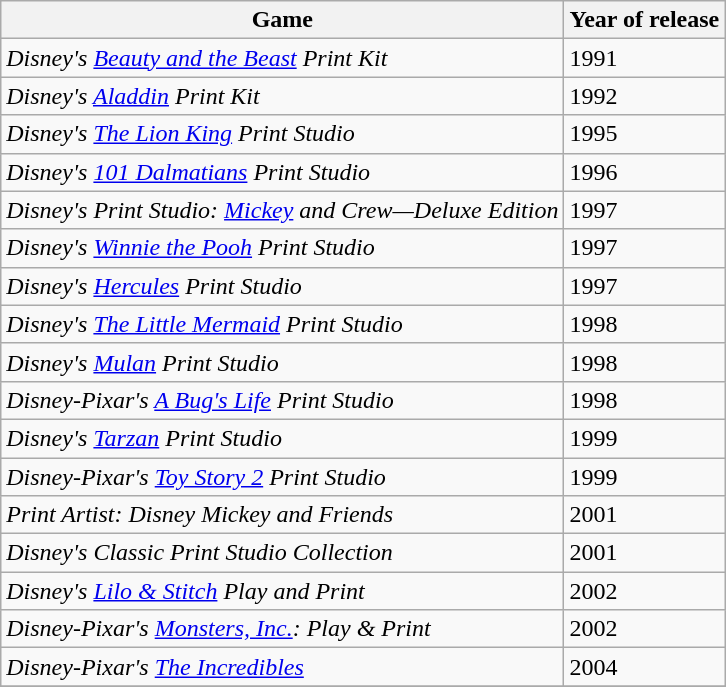<table class="wikitable">
<tr>
<th>Game</th>
<th>Year of release</th>
</tr>
<tr>
<td><em>Disney's <a href='#'>Beauty and the Beast</a> Print Kit</em></td>
<td>1991</td>
</tr>
<tr>
<td><em>Disney's <a href='#'>Aladdin</a> Print Kit</em></td>
<td>1992</td>
</tr>
<tr>
<td><em>Disney's <a href='#'>The Lion King</a> Print Studio</em></td>
<td>1995</td>
</tr>
<tr>
<td><em>Disney's <a href='#'>101 Dalmatians</a> Print Studio</em></td>
<td>1996</td>
</tr>
<tr>
<td><em>Disney's Print Studio: <a href='#'>Mickey</a> and Crew—Deluxe Edition</em></td>
<td>1997</td>
</tr>
<tr>
<td><em>Disney's <a href='#'>Winnie the Pooh</a> Print Studio</em></td>
<td>1997</td>
</tr>
<tr>
<td><em>Disney's <a href='#'>Hercules</a> Print Studio</em></td>
<td>1997</td>
</tr>
<tr>
<td><em>Disney's <a href='#'>The Little Mermaid</a> Print Studio</em></td>
<td>1998</td>
</tr>
<tr>
<td><em>Disney's <a href='#'>Mulan</a> Print Studio</em></td>
<td>1998</td>
</tr>
<tr>
<td><em>Disney-Pixar's <a href='#'>A Bug's Life</a> Print Studio</em></td>
<td>1998</td>
</tr>
<tr>
<td><em>Disney's <a href='#'>Tarzan</a> Print Studio</em></td>
<td>1999</td>
</tr>
<tr>
<td><em>Disney-Pixar's <a href='#'>Toy Story 2</a> Print Studio</em></td>
<td>1999</td>
</tr>
<tr>
<td><em>Print Artist: Disney Mickey and Friends</em></td>
<td>2001</td>
</tr>
<tr>
<td><em>Disney's Classic Print Studio Collection</em></td>
<td>2001</td>
</tr>
<tr>
<td><em>Disney's <a href='#'>Lilo & Stitch</a> Play and Print</em></td>
<td>2002</td>
</tr>
<tr>
<td><em>Disney-Pixar's <a href='#'>Monsters, Inc.</a>: Play & Print</em></td>
<td>2002</td>
</tr>
<tr>
<td><em>Disney-Pixar's <a href='#'>The Incredibles</a></em></td>
<td>2004</td>
</tr>
<tr>
</tr>
</table>
